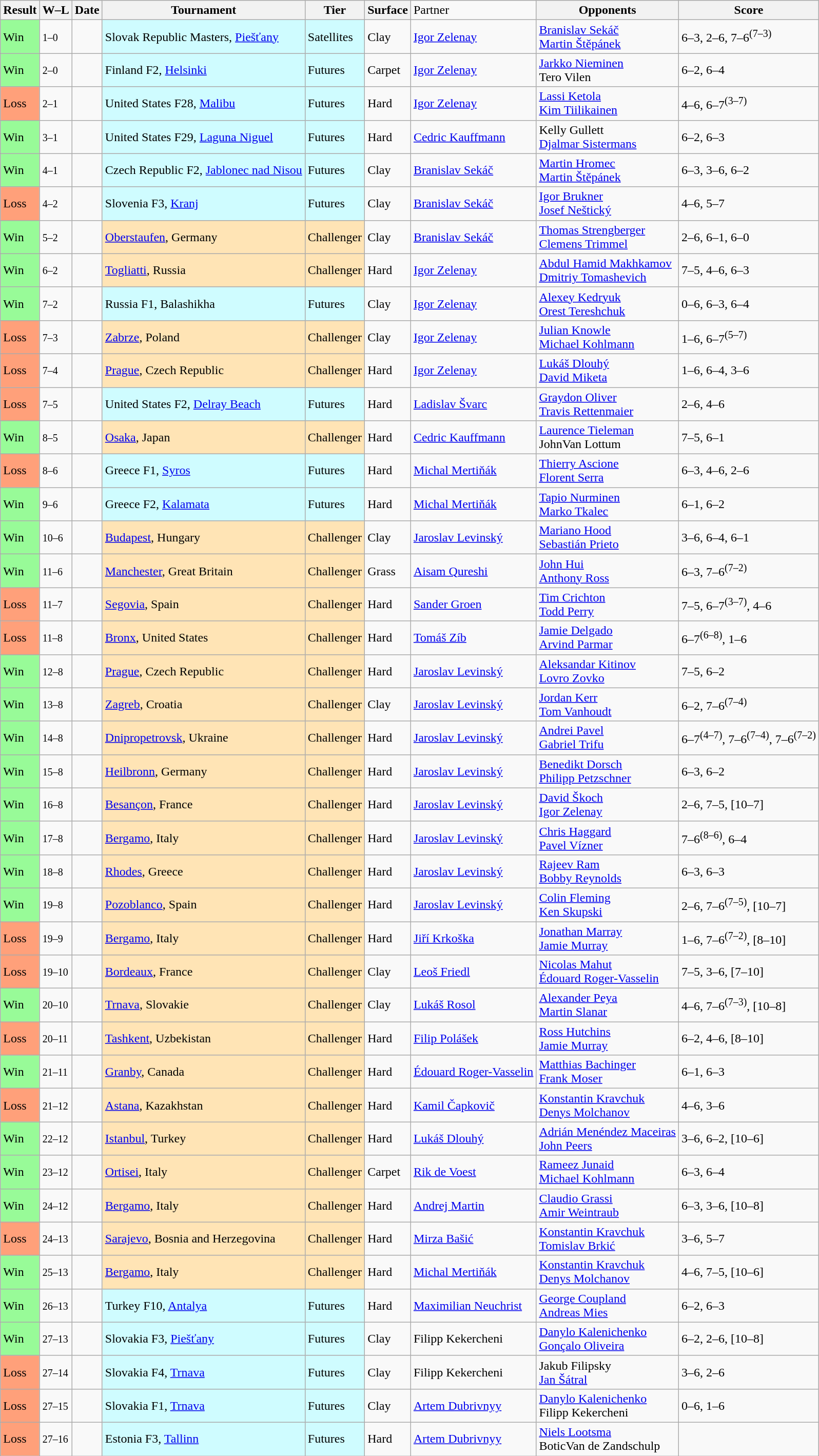<table class="sortable wikitable">
<tr>
<th>Result</th>
<th class="unsortable">W–L</th>
<th>Date</th>
<th>Tournament</th>
<th>Tier</th>
<th>Surface</th>
<td>Partner</td>
<th>Opponents</th>
<th class="unsortable">Score</th>
</tr>
<tr>
<td bgcolor=98FB98>Win</td>
<td><small>1–0</small></td>
<td></td>
<td style="background:#cffcff;">Slovak Republic Masters, <a href='#'>Piešťany</a></td>
<td style="background:#cffcff;">Satellites</td>
<td>Clay</td>
<td> <a href='#'>Igor Zelenay</a></td>
<td> <a href='#'>Branislav Sekáč</a><br> <a href='#'>Martin Štěpánek</a></td>
<td>6–3, 2–6, 7–6<sup>(7–3)</sup></td>
</tr>
<tr>
<td bgcolor=98FB98>Win</td>
<td><small>2–0</small></td>
<td></td>
<td style="background:#cffcff;">Finland F2, <a href='#'>Helsinki</a></td>
<td style="background:#cffcff;">Futures</td>
<td>Carpet</td>
<td> <a href='#'>Igor Zelenay</a></td>
<td> <a href='#'>Jarkko Nieminen</a><br> Tero Vilen</td>
<td>6–2, 6–4</td>
</tr>
<tr>
<td bgcolor=FFA07A>Loss</td>
<td><small>2–1</small></td>
<td></td>
<td style="background:#cffcff;">United States F28, <a href='#'>Malibu</a></td>
<td style="background:#cffcff;">Futures</td>
<td>Hard</td>
<td> <a href='#'>Igor Zelenay</a></td>
<td> <a href='#'>Lassi Ketola</a><br> <a href='#'>Kim Tiilikainen</a></td>
<td>4–6, 6–7<sup>(3–7)</sup></td>
</tr>
<tr>
<td bgcolor=98FB98>Win</td>
<td><small>3–1</small></td>
<td></td>
<td style="background:#cffcff;">United States F29, <a href='#'>Laguna Niguel</a></td>
<td style="background:#cffcff;">Futures</td>
<td>Hard</td>
<td> <a href='#'>Cedric Kauffmann</a></td>
<td> Kelly Gullett<br> <a href='#'>Djalmar Sistermans</a></td>
<td>6–2, 6–3</td>
</tr>
<tr>
<td bgcolor=98FB98>Win</td>
<td><small>4–1</small></td>
<td></td>
<td style="background:#cffcff;">Czech Republic F2, <a href='#'>Jablonec nad Nisou</a></td>
<td style="background:#cffcff;">Futures</td>
<td>Clay</td>
<td> <a href='#'>Branislav Sekáč</a></td>
<td> <a href='#'>Martin Hromec</a><br> <a href='#'>Martin Štěpánek</a></td>
<td>6–3, 3–6, 6–2</td>
</tr>
<tr>
<td bgcolor=FFA07A>Loss</td>
<td><small>4–2</small></td>
<td></td>
<td style="background:#cffcff;">Slovenia F3, <a href='#'>Kranj</a></td>
<td style="background:#cffcff;">Futures</td>
<td>Clay</td>
<td> <a href='#'>Branislav Sekáč</a></td>
<td> <a href='#'>Igor Brukner</a><br> <a href='#'>Josef Neštický</a></td>
<td>4–6, 5–7</td>
</tr>
<tr>
<td bgcolor=98FB98>Win</td>
<td><small>5–2</small></td>
<td></td>
<td style="background:moccasin;"><a href='#'>Oberstaufen</a>, Germany</td>
<td style="background:moccasin;">Challenger</td>
<td>Clay</td>
<td> <a href='#'>Branislav Sekáč</a></td>
<td> <a href='#'>Thomas Strengberger</a><br> <a href='#'>Clemens Trimmel</a></td>
<td>2–6, 6–1, 6–0</td>
</tr>
<tr>
<td bgcolor=98FB98>Win</td>
<td><small>6–2</small></td>
<td></td>
<td style="background:moccasin;"><a href='#'>Togliatti</a>, Russia</td>
<td style="background:moccasin;">Challenger</td>
<td>Hard</td>
<td> <a href='#'>Igor Zelenay</a></td>
<td> <a href='#'>Abdul Hamid Makhkamov</a><br> <a href='#'>Dmitriy Tomashevich</a></td>
<td>7–5, 4–6, 6–3</td>
</tr>
<tr>
<td bgcolor=98FB98>Win</td>
<td><small>7–2</small></td>
<td></td>
<td style="background:#cffcff;">Russia F1, Balashikha</td>
<td style="background:#cffcff;">Futures</td>
<td>Clay</td>
<td> <a href='#'>Igor Zelenay</a></td>
<td> <a href='#'>Alexey Kedryuk</a><br> <a href='#'>Orest Tereshchuk</a></td>
<td>0–6, 6–3, 6–4</td>
</tr>
<tr>
<td bgcolor=FFA07A>Loss</td>
<td><small>7–3</small></td>
<td></td>
<td style="background:moccasin;"><a href='#'>Zabrze</a>, Poland</td>
<td style="background:moccasin;">Challenger</td>
<td>Clay</td>
<td> <a href='#'>Igor Zelenay</a></td>
<td> <a href='#'>Julian Knowle</a><br> <a href='#'>Michael Kohlmann</a></td>
<td>1–6, 6–7<sup>(5–7)</sup></td>
</tr>
<tr>
<td bgcolor=FFA07A>Loss</td>
<td><small>7–4</small></td>
<td></td>
<td style="background:moccasin;"><a href='#'>Prague</a>, Czech Republic</td>
<td style="background:moccasin;">Challenger</td>
<td>Hard</td>
<td> <a href='#'>Igor Zelenay</a></td>
<td> <a href='#'>Lukáš Dlouhý</a><br> <a href='#'>David Miketa</a></td>
<td>1–6, 6–4, 3–6</td>
</tr>
<tr>
<td bgcolor=FFA07A>Loss</td>
<td><small>7–5</small></td>
<td></td>
<td style="background:#cffcff;">United States F2, <a href='#'>Delray Beach</a></td>
<td style="background:#cffcff;">Futures</td>
<td>Hard</td>
<td> <a href='#'>Ladislav Švarc</a></td>
<td> <a href='#'>Graydon Oliver</a><br> <a href='#'>Travis Rettenmaier</a></td>
<td>2–6, 4–6</td>
</tr>
<tr>
<td bgcolor=98FB98>Win</td>
<td><small>8–5</small></td>
<td></td>
<td style="background:moccasin;"><a href='#'>Osaka</a>, Japan</td>
<td style="background:moccasin;">Challenger</td>
<td>Hard</td>
<td> <a href='#'>Cedric Kauffmann</a></td>
<td> <a href='#'>Laurence Tieleman</a><br> JohnVan Lottum</td>
<td>7–5, 6–1</td>
</tr>
<tr>
<td bgcolor=FFA07A>Loss</td>
<td><small>8–6</small></td>
<td></td>
<td style="background:#cffcff;">Greece F1, <a href='#'>Syros</a></td>
<td style="background:#cffcff;">Futures</td>
<td>Hard</td>
<td> <a href='#'>Michal Mertiňák</a></td>
<td> <a href='#'>Thierry Ascione</a><br> <a href='#'>Florent Serra</a></td>
<td>6–3, 4–6, 2–6</td>
</tr>
<tr>
<td bgcolor=98FB98>Win</td>
<td><small>9–6</small></td>
<td></td>
<td style="background:#cffcff;">Greece F2, <a href='#'>Kalamata</a></td>
<td style="background:#cffcff;">Futures</td>
<td>Hard</td>
<td> <a href='#'>Michal Mertiňák</a></td>
<td> <a href='#'>Tapio Nurminen</a><br> <a href='#'>Marko Tkalec</a></td>
<td>6–1, 6–2</td>
</tr>
<tr>
<td bgcolor=98FB98>Win</td>
<td><small>10–6</small></td>
<td></td>
<td style="background:moccasin;"><a href='#'>Budapest</a>, Hungary</td>
<td style="background:moccasin;">Challenger</td>
<td>Clay</td>
<td> <a href='#'>Jaroslav Levinský</a></td>
<td> <a href='#'>Mariano Hood</a><br> <a href='#'>Sebastián Prieto</a></td>
<td>3–6, 6–4, 6–1</td>
</tr>
<tr>
<td bgcolor=98FB98>Win</td>
<td><small>11–6</small></td>
<td></td>
<td style="background:moccasin;"><a href='#'>Manchester</a>, Great Britain</td>
<td style="background:moccasin;">Challenger</td>
<td>Grass</td>
<td> <a href='#'>Aisam Qureshi</a></td>
<td> <a href='#'>John Hui</a><br> <a href='#'>Anthony Ross</a></td>
<td>6–3, 7–6<sup>(7–2)</sup></td>
</tr>
<tr>
<td bgcolor=FFA07A>Loss</td>
<td><small>11–7</small></td>
<td></td>
<td style="background:moccasin;"><a href='#'>Segovia</a>, Spain</td>
<td style="background:moccasin;">Challenger</td>
<td>Hard</td>
<td> <a href='#'>Sander Groen</a></td>
<td> <a href='#'>Tim Crichton</a><br> <a href='#'>Todd Perry</a></td>
<td>7–5, 6–7<sup>(3–7)</sup>, 4–6</td>
</tr>
<tr>
<td bgcolor=FFA07A>Loss</td>
<td><small>11–8</small></td>
<td></td>
<td style="background:moccasin;"><a href='#'>Bronx</a>, United States</td>
<td style="background:moccasin;">Challenger</td>
<td>Hard</td>
<td> <a href='#'>Tomáš Zíb</a></td>
<td> <a href='#'>Jamie Delgado</a><br> <a href='#'>Arvind Parmar</a></td>
<td>6–7<sup>(6–8)</sup>, 1–6</td>
</tr>
<tr>
<td bgcolor=98FB98>Win</td>
<td><small>12–8</small></td>
<td></td>
<td style="background:moccasin;"><a href='#'>Prague</a>, Czech Republic</td>
<td style="background:moccasin;">Challenger</td>
<td>Hard</td>
<td> <a href='#'>Jaroslav Levinský</a></td>
<td> <a href='#'>Aleksandar Kitinov</a><br> <a href='#'>Lovro Zovko</a></td>
<td>7–5, 6–2</td>
</tr>
<tr>
<td bgcolor=98FB98>Win</td>
<td><small>13–8</small></td>
<td></td>
<td style="background:moccasin;"><a href='#'>Zagreb</a>, Croatia</td>
<td style="background:moccasin;">Challenger</td>
<td>Clay</td>
<td> <a href='#'>Jaroslav Levinský</a></td>
<td> <a href='#'>Jordan Kerr</a><br> <a href='#'>Tom Vanhoudt</a></td>
<td>6–2, 7–6<sup>(7–4)</sup></td>
</tr>
<tr>
<td bgcolor=98FB98>Win</td>
<td><small>14–8</small></td>
<td></td>
<td style="background:moccasin;"><a href='#'>Dnipropetrovsk</a>, Ukraine</td>
<td style="background:moccasin;">Challenger</td>
<td>Hard</td>
<td> <a href='#'>Jaroslav Levinský</a></td>
<td> <a href='#'>Andrei Pavel</a><br> <a href='#'>Gabriel Trifu</a></td>
<td>6–7<sup>(4–7)</sup>, 7–6<sup>(7–4)</sup>, 7–6<sup>(7–2)</sup></td>
</tr>
<tr>
<td bgcolor=98FB98>Win</td>
<td><small>15–8</small></td>
<td></td>
<td style="background:moccasin;"><a href='#'>Heilbronn</a>, Germany</td>
<td style="background:moccasin;">Challenger</td>
<td>Hard</td>
<td> <a href='#'>Jaroslav Levinský</a></td>
<td> <a href='#'>Benedikt Dorsch</a><br> <a href='#'>Philipp Petzschner</a></td>
<td>6–3, 6–2</td>
</tr>
<tr>
<td bgcolor=98FB98>Win</td>
<td><small>16–8</small></td>
<td></td>
<td style="background:moccasin;"><a href='#'>Besançon</a>, France</td>
<td style="background:moccasin;">Challenger</td>
<td>Hard</td>
<td> <a href='#'>Jaroslav Levinský</a></td>
<td> <a href='#'>David Škoch</a><br> <a href='#'>Igor Zelenay</a></td>
<td>2–6, 7–5, [10–7]</td>
</tr>
<tr>
<td bgcolor=98FB98>Win</td>
<td><small>17–8</small></td>
<td></td>
<td style="background:moccasin;"><a href='#'>Bergamo</a>, Italy</td>
<td style="background:moccasin;">Challenger</td>
<td>Hard</td>
<td> <a href='#'>Jaroslav Levinský</a></td>
<td> <a href='#'>Chris Haggard</a><br> <a href='#'>Pavel Vízner</a></td>
<td>7–6<sup>(8–6)</sup>, 6–4</td>
</tr>
<tr>
<td bgcolor=98FB98>Win</td>
<td><small>18–8</small></td>
<td></td>
<td style="background:moccasin;"><a href='#'>Rhodes</a>, Greece</td>
<td style="background:moccasin;">Challenger</td>
<td>Hard</td>
<td> <a href='#'>Jaroslav Levinský</a></td>
<td> <a href='#'>Rajeev Ram</a><br> <a href='#'>Bobby Reynolds</a></td>
<td>6–3, 6–3</td>
</tr>
<tr>
<td bgcolor=98FB98>Win</td>
<td><small>19–8</small></td>
<td></td>
<td style="background:moccasin;"><a href='#'>Pozoblanco</a>, Spain</td>
<td style="background:moccasin;">Challenger</td>
<td>Hard</td>
<td> <a href='#'>Jaroslav Levinský</a></td>
<td> <a href='#'>Colin Fleming</a><br> <a href='#'>Ken Skupski</a></td>
<td>2–6, 7–6<sup>(7–5)</sup>, [10–7]</td>
</tr>
<tr>
<td bgcolor=FFA07A>Loss</td>
<td><small>19–9</small></td>
<td></td>
<td style="background:moccasin;"><a href='#'>Bergamo</a>, Italy</td>
<td style="background:moccasin;">Challenger</td>
<td>Hard</td>
<td> <a href='#'>Jiří Krkoška</a></td>
<td> <a href='#'>Jonathan Marray</a><br> <a href='#'>Jamie Murray</a></td>
<td>1–6, 7–6<sup>(7–2)</sup>, [8–10]</td>
</tr>
<tr>
<td bgcolor=FFA07A>Loss</td>
<td><small>19–10</small></td>
<td></td>
<td style="background:moccasin;"><a href='#'>Bordeaux</a>, France</td>
<td style="background:moccasin;">Challenger</td>
<td>Clay</td>
<td> <a href='#'>Leoš Friedl</a></td>
<td> <a href='#'>Nicolas Mahut</a><br> <a href='#'>Édouard Roger-Vasselin</a></td>
<td>7–5, 3–6, [7–10]</td>
</tr>
<tr>
<td bgcolor=98FB98>Win</td>
<td><small>20–10</small></td>
<td></td>
<td style="background:moccasin;"><a href='#'>Trnava</a>, Slovakie</td>
<td style="background:moccasin;">Challenger</td>
<td>Clay</td>
<td> <a href='#'>Lukáš Rosol</a></td>
<td> <a href='#'>Alexander Peya</a><br> <a href='#'>Martin Slanar</a></td>
<td>4–6, 7–6<sup>(7–3)</sup>, [10–8]</td>
</tr>
<tr>
<td bgcolor=FFA07A>Loss</td>
<td><small>20–11</small></td>
<td></td>
<td style="background:moccasin;"><a href='#'>Tashkent</a>, Uzbekistan</td>
<td style="background:moccasin;">Challenger</td>
<td>Hard</td>
<td> <a href='#'>Filip Polášek</a></td>
<td> <a href='#'>Ross Hutchins</a><br> <a href='#'>Jamie Murray</a></td>
<td>6–2, 4–6, [8–10]</td>
</tr>
<tr>
<td bgcolor=98FB98>Win</td>
<td><small>21–11</small></td>
<td></td>
<td style="background:moccasin;"><a href='#'>Granby</a>, Canada</td>
<td style="background:moccasin;">Challenger</td>
<td>Hard</td>
<td> <a href='#'>Édouard Roger-Vasselin</a></td>
<td> <a href='#'>Matthias Bachinger</a><br> <a href='#'>Frank Moser</a></td>
<td>6–1, 6–3</td>
</tr>
<tr>
<td bgcolor=FFA07A>Loss</td>
<td><small>21–12</small></td>
<td></td>
<td style="background:moccasin;"><a href='#'>Astana</a>, Kazakhstan</td>
<td style="background:moccasin;">Challenger</td>
<td>Hard</td>
<td> <a href='#'>Kamil Čapkovič</a></td>
<td> <a href='#'>Konstantin Kravchuk</a><br> <a href='#'>Denys Molchanov</a></td>
<td>4–6, 3–6</td>
</tr>
<tr>
<td bgcolor=98FB98>Win</td>
<td><small>22–12</small></td>
<td></td>
<td style="background:moccasin;"><a href='#'>Istanbul</a>, Turkey</td>
<td style="background:moccasin;">Challenger</td>
<td>Hard</td>
<td> <a href='#'>Lukáš Dlouhý</a></td>
<td> <a href='#'>Adrián Menéndez Maceiras</a><br> <a href='#'>John Peers</a></td>
<td>3–6, 6–2, [10–6]</td>
</tr>
<tr>
<td bgcolor=98FB98>Win</td>
<td><small>23–12</small></td>
<td></td>
<td style="background:moccasin;"><a href='#'>Ortisei</a>, Italy</td>
<td style="background:moccasin;">Challenger</td>
<td>Carpet</td>
<td> <a href='#'>Rik de Voest</a></td>
<td> <a href='#'>Rameez Junaid</a><br> <a href='#'>Michael Kohlmann</a></td>
<td>6–3, 6–4</td>
</tr>
<tr>
<td bgcolor=98FB98>Win</td>
<td><small>24–12</small></td>
<td></td>
<td style="background:moccasin;"><a href='#'>Bergamo</a>, Italy</td>
<td style="background:moccasin;">Challenger</td>
<td>Hard</td>
<td> <a href='#'>Andrej Martin</a></td>
<td> <a href='#'>Claudio Grassi</a><br> <a href='#'>Amir Weintraub</a></td>
<td>6–3, 3–6, [10–8]</td>
</tr>
<tr>
<td bgcolor=FFA07A>Loss</td>
<td><small>24–13</small></td>
<td></td>
<td style="background:moccasin;"><a href='#'>Sarajevo</a>, Bosnia and Herzegovina</td>
<td style="background:moccasin;">Challenger</td>
<td>Hard</td>
<td> <a href='#'>Mirza Bašić</a></td>
<td> <a href='#'>Konstantin Kravchuk</a><br> <a href='#'>Tomislav Brkić</a></td>
<td>3–6, 5–7</td>
</tr>
<tr>
<td bgcolor=98FB98>Win</td>
<td><small>25–13</small></td>
<td></td>
<td style="background:moccasin;"><a href='#'>Bergamo</a>, Italy</td>
<td style="background:moccasin;">Challenger</td>
<td>Hard</td>
<td> <a href='#'>Michal Mertiňák</a></td>
<td> <a href='#'>Konstantin Kravchuk</a><br> <a href='#'>Denys Molchanov</a></td>
<td>4–6, 7–5, [10–6]</td>
</tr>
<tr>
<td bgcolor=98FB98>Win</td>
<td><small>26–13</small></td>
<td></td>
<td style="background:#cffcff;">Turkey F10, <a href='#'>Antalya</a></td>
<td style="background:#cffcff;">Futures</td>
<td>Hard</td>
<td> <a href='#'>Maximilian Neuchrist</a></td>
<td> <a href='#'>George Coupland</a><br> <a href='#'>Andreas Mies</a></td>
<td>6–2, 6–3</td>
</tr>
<tr>
<td bgcolor=98FB98>Win</td>
<td><small>27–13</small></td>
<td></td>
<td style="background:#cffcff;">Slovakia F3, <a href='#'>Piešťany</a></td>
<td style="background:#cffcff;">Futures</td>
<td>Clay</td>
<td> Filipp Kekercheni</td>
<td> <a href='#'>Danylo Kalenichenko</a><br> <a href='#'>Gonçalo Oliveira</a></td>
<td>6–2, 2–6, [10–8]</td>
</tr>
<tr>
<td bgcolor=FFA07A>Loss</td>
<td><small>27–14</small></td>
<td></td>
<td style="background:#cffcff;">Slovakia F4, <a href='#'>Trnava</a></td>
<td style="background:#cffcff;">Futures</td>
<td>Clay</td>
<td> Filipp Kekercheni</td>
<td> Jakub Filipsky<br> <a href='#'>Jan Šátral</a></td>
<td>3–6, 2–6</td>
</tr>
<tr>
<td bgcolor=FFA07A>Loss</td>
<td><small>27–15</small></td>
<td></td>
<td style="background:#cffcff;">Slovakia F1, <a href='#'>Trnava</a></td>
<td style="background:#cffcff;">Futures</td>
<td>Clay</td>
<td> <a href='#'>Artem Dubrivnyy</a></td>
<td> <a href='#'>Danylo Kalenichenko</a><br> Filipp Kekercheni</td>
<td>0–6, 1–6</td>
</tr>
<tr>
<td bgcolor=FFA07A>Loss</td>
<td><small>27–16</small></td>
<td></td>
<td style="background:#cffcff;">Estonia F3, <a href='#'>Tallinn</a></td>
<td style="background:#cffcff;">Futures</td>
<td>Hard</td>
<td> <a href='#'>Artem Dubrivnyy</a></td>
<td> <a href='#'>Niels Lootsma</a><br> BoticVan de Zandschulp</td>
<td></td>
</tr>
</table>
